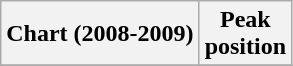<table class="wikitable plainrowheaders">
<tr>
<th>Chart (2008-2009)</th>
<th>Peak<br>position</th>
</tr>
<tr>
</tr>
</table>
